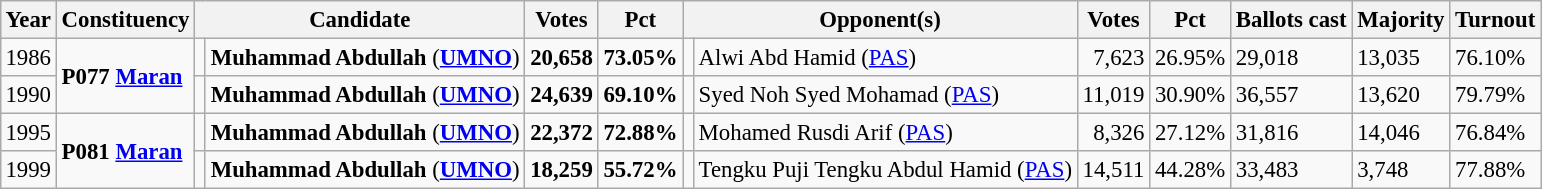<table class="wikitable" style="margin:0.5em ; font-size:95%">
<tr>
<th>Year</th>
<th>Constituency</th>
<th colspan="2">Candidate</th>
<th>Votes</th>
<th>Pct</th>
<th colspan="2">Opponent(s)</th>
<th>Votes</th>
<th>Pct</th>
<th>Ballots cast</th>
<th>Majority</th>
<th>Turnout</th>
</tr>
<tr>
<td>1986</td>
<td rowspan=2><strong>P077 <a href='#'>Maran</a></strong></td>
<td></td>
<td><strong>Muhammad Abdullah</strong> (<a href='#'><strong>UMNO</strong></a>)</td>
<td align=right><strong>20,658</strong></td>
<td><strong>73.05%</strong></td>
<td></td>
<td>Alwi Abd Hamid (<a href='#'>PAS</a>)</td>
<td align=right>7,623</td>
<td>26.95%</td>
<td>29,018</td>
<td>13,035</td>
<td>76.10%</td>
</tr>
<tr>
<td>1990</td>
<td></td>
<td><strong>Muhammad Abdullah</strong> (<a href='#'><strong>UMNO</strong></a>)</td>
<td align=right><strong>24,639</strong></td>
<td><strong>69.10%</strong></td>
<td></td>
<td>Syed Noh Syed Mohamad (<a href='#'>PAS</a>)</td>
<td align=right>11,019</td>
<td>30.90%</td>
<td>36,557</td>
<td>13,620</td>
<td>79.79%</td>
</tr>
<tr>
<td>1995</td>
<td rowspan=2><strong>P081 <a href='#'>Maran</a></strong></td>
<td></td>
<td><strong>Muhammad Abdullah</strong> (<a href='#'><strong>UMNO</strong></a>)</td>
<td align=right><strong>22,372</strong></td>
<td><strong>72.88%</strong></td>
<td></td>
<td>Mohamed Rusdi Arif (<a href='#'>PAS</a>)</td>
<td align=right>8,326</td>
<td>27.12%</td>
<td>31,816</td>
<td>14,046</td>
<td>76.84%</td>
</tr>
<tr>
<td>1999</td>
<td></td>
<td><strong>Muhammad Abdullah</strong> (<a href='#'><strong>UMNO</strong></a>)</td>
<td align=right><strong>18,259</strong></td>
<td><strong>55.72%</strong></td>
<td></td>
<td>Tengku Puji Tengku Abdul Hamid (<a href='#'>PAS</a>)</td>
<td align=right>14,511</td>
<td>44.28%</td>
<td>33,483</td>
<td>3,748</td>
<td>77.88%</td>
</tr>
</table>
